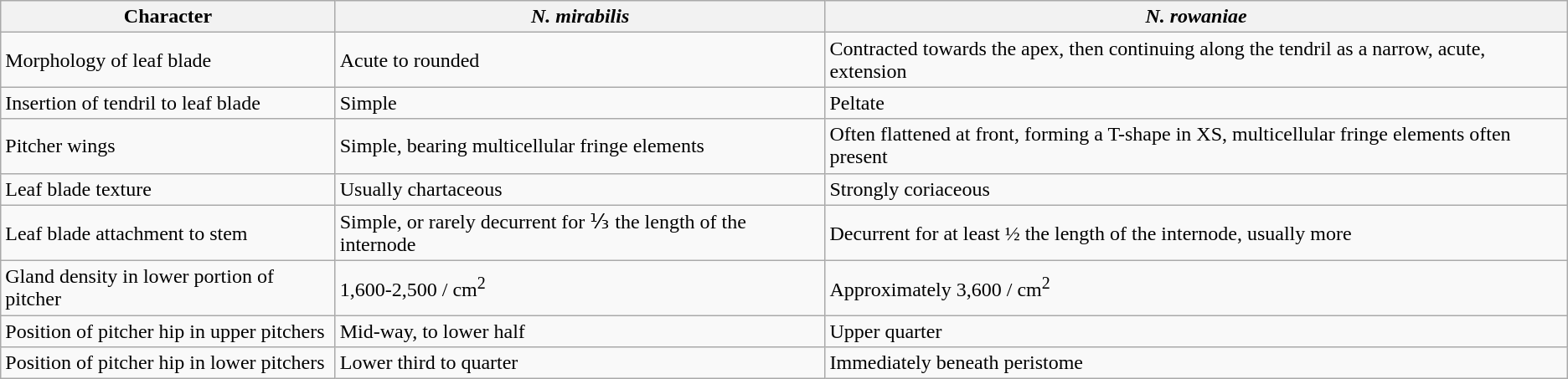<table class="wikitable" left;">
<tr>
<th>Character</th>
<th><em>N. mirabilis</em></th>
<th><em>N. rowaniae</em></th>
</tr>
<tr>
<td>Morphology of leaf blade</td>
<td>Acute to rounded</td>
<td>Contracted towards the apex, then continuing along the tendril as a narrow, acute, extension</td>
</tr>
<tr>
<td>Insertion of tendril to leaf blade</td>
<td>Simple</td>
<td>Peltate</td>
</tr>
<tr>
<td>Pitcher wings</td>
<td>Simple, bearing multicellular fringe elements</td>
<td>Often flattened at front, forming a T-shape in XS, multicellular fringe elements often present</td>
</tr>
<tr>
<td>Leaf blade texture</td>
<td>Usually chartaceous</td>
<td>Strongly coriaceous</td>
</tr>
<tr>
<td>Leaf blade attachment to stem</td>
<td>Simple, or rarely decurrent for ⅓ the length of the internode</td>
<td>Decurrent for at least ½ the length of the internode, usually more</td>
</tr>
<tr>
<td>Gland density in lower portion of pitcher</td>
<td>1,600-2,500 / cm<sup>2</sup></td>
<td>Approximately 3,600 / cm<sup>2</sup></td>
</tr>
<tr>
<td>Position of pitcher hip in upper pitchers</td>
<td>Mid-way, to lower half</td>
<td>Upper quarter</td>
</tr>
<tr>
<td>Position of pitcher hip in lower pitchers</td>
<td>Lower third to quarter</td>
<td>Immediately beneath peristome</td>
</tr>
</table>
